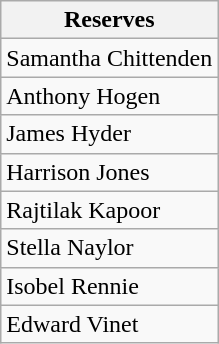<table class="wikitable mw-collapsible mw-collapsed">
<tr>
<th>Reserves</th>
</tr>
<tr>
<td>Samantha Chittenden</td>
</tr>
<tr>
<td>Anthony Hogen</td>
</tr>
<tr>
<td>James Hyder</td>
</tr>
<tr>
<td>Harrison Jones</td>
</tr>
<tr>
<td>Rajtilak Kapoor</td>
</tr>
<tr>
<td>Stella Naylor</td>
</tr>
<tr>
<td>Isobel Rennie</td>
</tr>
<tr>
<td>Edward Vinet</td>
</tr>
</table>
